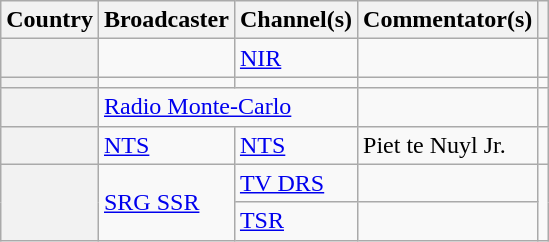<table class="wikitable plainrowheaders">
<tr>
<th scope="col">Country</th>
<th scope="col">Broadcaster</th>
<th scope="col">Channel(s)</th>
<th scope="col">Commentator(s)</th>
<th scope="col"></th>
</tr>
<tr>
<th scope="row"></th>
<td></td>
<td><a href='#'>NIR</a></td>
<td></td>
<td style="text-align:center"></td>
</tr>
<tr>
<th scope="row"></th>
<td></td>
<td></td>
<td></td>
<td style="text-align:center"></td>
</tr>
<tr>
<th scope="row"></th>
<td colspan="2"><a href='#'>Radio Monte-Carlo</a></td>
<td></td>
<td style="text-align:center"></td>
</tr>
<tr>
<th scope="row"></th>
<td><a href='#'>NTS</a></td>
<td><a href='#'>NTS</a></td>
<td>Piet te Nuyl Jr.</td>
<td style="text-align:center"></td>
</tr>
<tr>
<th scope="rowgroup" rowspan="2"></th>
<td rowspan="3"><a href='#'>SRG SSR</a></td>
<td><a href='#'>TV DRS</a></td>
<td></td>
<td style="text-align:center" rowspan="2"></td>
</tr>
<tr>
<td><a href='#'>TSR</a></td>
<td></td>
</tr>
</table>
